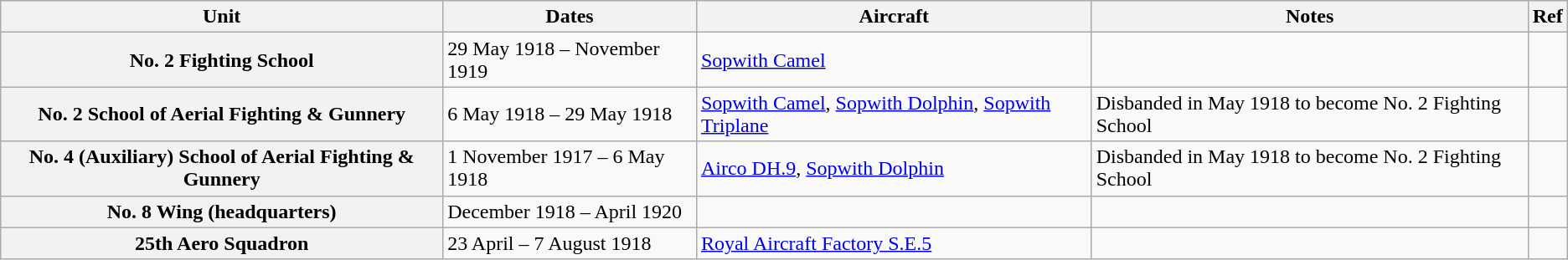<table class="wikitable plainrowheaders">
<tr>
<th scope=col>Unit</th>
<th scope=col>Dates</th>
<th scope=col>Aircraft</th>
<th scope=col>Notes</th>
<th scope=col>Ref</th>
</tr>
<tr>
<th scope=row>No. 2 Fighting School</th>
<td>29 May 1918 – November 1919</td>
<td><a href='#'>Sopwith Camel</a></td>
<td></td>
<td></td>
</tr>
<tr>
<th scope=row>No. 2 School of Aerial Fighting & Gunnery</th>
<td>6 May 1918 – 29 May 1918</td>
<td><a href='#'>Sopwith Camel</a>, <a href='#'>Sopwith Dolphin</a>, <a href='#'>Sopwith Triplane</a></td>
<td>Disbanded in May 1918 to become No. 2 Fighting School</td>
<td></td>
</tr>
<tr>
<th scope=row>No. 4 (Auxiliary) School of Aerial Fighting & Gunnery</th>
<td>1 November 1917 – 6 May 1918</td>
<td><a href='#'>Airco DH.9</a>, <a href='#'>Sopwith Dolphin</a></td>
<td>Disbanded in May 1918 to become No. 2 Fighting School</td>
<td></td>
</tr>
<tr>
<th scope=row>No. 8 Wing (headquarters)</th>
<td>December 1918 – April 1920</td>
<td></td>
<td></td>
<td></td>
</tr>
<tr>
<th scope=row>25th Aero Squadron</th>
<td>23 April – 7 August 1918</td>
<td><a href='#'>Royal Aircraft Factory S.E.5</a></td>
<td></td>
<td></td>
</tr>
</table>
